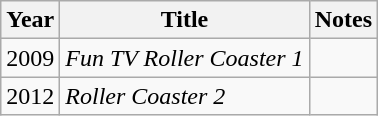<table class="wikitable sortable">
<tr>
<th>Year</th>
<th>Title</th>
<th>Notes</th>
</tr>
<tr>
<td>2009</td>
<td><em>Fun TV Roller Coaster 1</em></td>
<td></td>
</tr>
<tr>
<td>2012</td>
<td><em>Roller Coaster 2</em></td>
<td></td>
</tr>
</table>
